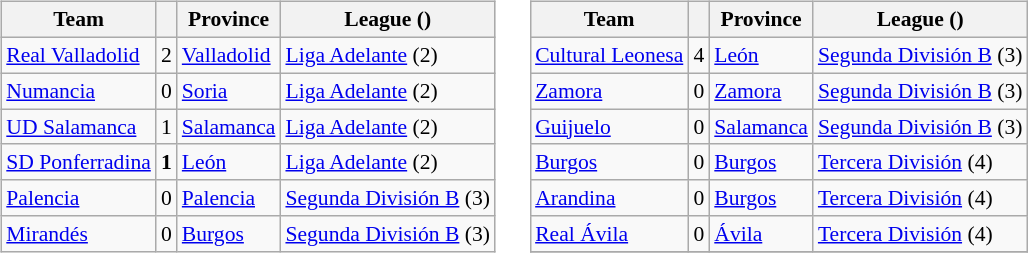<table>
<tr style="vertical-align: top;">
<td><br><table class="wikitable" style="font-size: 90%">
<tr>
<th>Team</th>
<th></th>
<th>Province</th>
<th>League ()</th>
</tr>
<tr>
<td><a href='#'>Real Valladolid</a></td>
<td align="center">2</td>
<td><a href='#'>Valladolid</a></td>
<td><a href='#'>Liga Adelante</a> (2)</td>
</tr>
<tr>
<td><a href='#'>Numancia</a></td>
<td align="center">0</td>
<td><a href='#'>Soria</a></td>
<td><a href='#'>Liga Adelante</a> (2)</td>
</tr>
<tr>
<td><a href='#'>UD Salamanca</a></td>
<td align="center">1</td>
<td><a href='#'>Salamanca</a></td>
<td><a href='#'>Liga Adelante</a> (2)</td>
</tr>
<tr>
<td><a href='#'>SD Ponferradina</a></td>
<td align="center"><strong>1</strong></td>
<td><a href='#'>León</a></td>
<td><a href='#'>Liga Adelante</a> (2)</td>
</tr>
<tr>
<td><a href='#'>Palencia</a></td>
<td align="center">0</td>
<td><a href='#'>Palencia</a></td>
<td><a href='#'>Segunda División B</a> (3)</td>
</tr>
<tr>
<td><a href='#'>Mirandés</a></td>
<td align="center">0</td>
<td><a href='#'>Burgos</a></td>
<td><a href='#'>Segunda División B</a> (3)</td>
</tr>
</table>
</td>
<td></td>
<td><br><table class="wikitable" style="font-size: 90%">
<tr>
<th>Team</th>
<th></th>
<th>Province</th>
<th>League ()</th>
</tr>
<tr>
<td><a href='#'>Cultural Leonesa</a></td>
<td align="center">4</td>
<td><a href='#'>León</a></td>
<td><a href='#'>Segunda División B</a> (3)</td>
</tr>
<tr>
<td><a href='#'>Zamora</a></td>
<td align="center">0</td>
<td><a href='#'>Zamora</a></td>
<td><a href='#'>Segunda División B</a> (3)</td>
</tr>
<tr>
<td><a href='#'>Guijuelo</a></td>
<td align="center">0</td>
<td><a href='#'>Salamanca</a></td>
<td><a href='#'>Segunda División B</a> (3)</td>
</tr>
<tr>
<td><a href='#'>Burgos</a></td>
<td align="center">0</td>
<td><a href='#'>Burgos</a></td>
<td><a href='#'>Tercera División</a> (4)</td>
</tr>
<tr>
<td><a href='#'>Arandina</a></td>
<td align="center">0</td>
<td><a href='#'>Burgos</a></td>
<td><a href='#'>Tercera División</a> (4)</td>
</tr>
<tr>
<td><a href='#'>Real Ávila</a></td>
<td align="center">0</td>
<td><a href='#'>Ávila</a></td>
<td><a href='#'>Tercera División</a> (4)</td>
</tr>
<tr>
</tr>
</table>
</td>
</tr>
</table>
